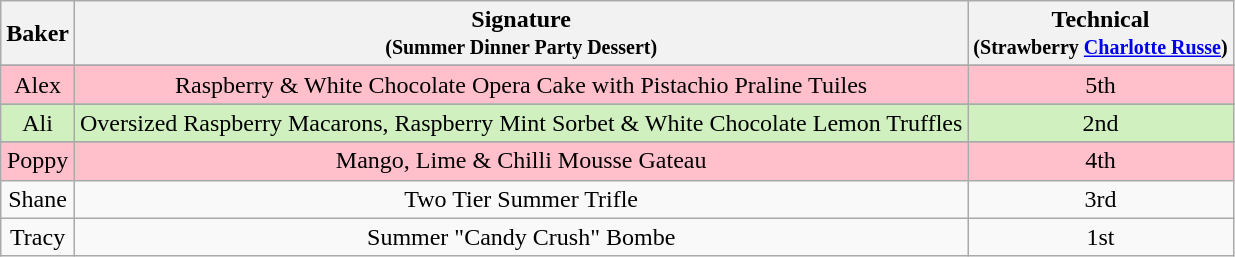<table class="wikitable" style="text-align:center;">
<tr>
<th>Baker</th>
<th>Signature<br><small>(Summer Dinner Party Dessert)</small></th>
<th>Technical<br><small>(Strawberry <a href='#'>Charlotte Russe</a>)</small></th>
</tr>
<tr>
</tr>
<tr style="background:pink;">
<td>Alex</td>
<td>Raspberry & White Chocolate Opera Cake with Pistachio Praline Tuiles</td>
<td>5th</td>
</tr>
<tr>
</tr>
<tr style="background:#d0f0c0">
<td>Ali</td>
<td>Oversized Raspberry Macarons, Raspberry Mint Sorbet & White Chocolate Lemon Truffles</td>
<td>2nd</td>
</tr>
<tr>
</tr>
<tr style="background:pink;">
<td>Poppy</td>
<td>Mango, Lime & Chilli Mousse Gateau</td>
<td>4th</td>
</tr>
<tr>
<td>Shane</td>
<td>Two Tier Summer Trifle</td>
<td>3rd</td>
</tr>
<tr>
<td>Tracy</td>
<td>Summer "Candy Crush" Bombe</td>
<td>1st</td>
</tr>
</table>
